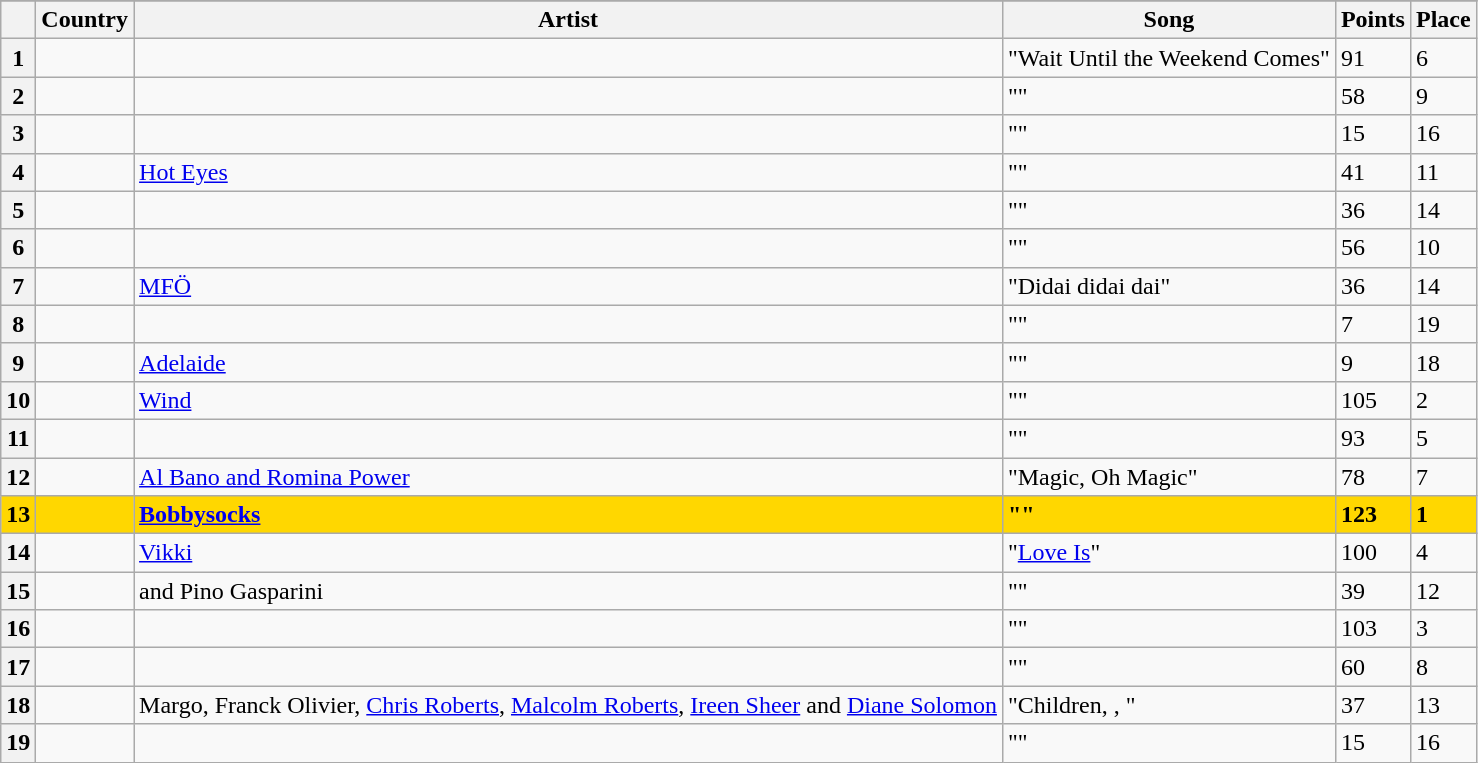<table class="wikitable sortable plainrowheaders">
<tr>
</tr>
<tr>
<th scope="col"></th>
<th scope="col">Country</th>
<th scope="col">Artist</th>
<th scope="col">Song</th>
<th scope="col">Points</th>
<th scope="col">Place</th>
</tr>
<tr>
<th scope="row" style="text-align:center;">1</th>
<td></td>
<td></td>
<td>"Wait Until the Weekend Comes"</td>
<td>91</td>
<td>6</td>
</tr>
<tr>
<th scope="row" style="text-align:center;">2</th>
<td></td>
<td></td>
<td>""</td>
<td>58</td>
<td>9</td>
</tr>
<tr>
<th scope="row" style="text-align:center;">3</th>
<td></td>
<td></td>
<td>""</td>
<td>15</td>
<td>16</td>
</tr>
<tr>
<th scope="row" style="text-align:center;">4</th>
<td></td>
<td><a href='#'>Hot Eyes</a></td>
<td>""</td>
<td>41</td>
<td>11</td>
</tr>
<tr>
<th scope="row" style="text-align:center;">5</th>
<td></td>
<td></td>
<td>""</td>
<td>36</td>
<td>14</td>
</tr>
<tr>
<th scope="row" style="text-align:center;">6</th>
<td></td>
<td></td>
<td>""</td>
<td>56</td>
<td>10</td>
</tr>
<tr>
<th scope="row" style="text-align:center;">7</th>
<td></td>
<td><a href='#'>MFÖ</a></td>
<td>"Didai didai dai"</td>
<td>36</td>
<td>14</td>
</tr>
<tr>
<th scope="row" style="text-align:center;">8</th>
<td></td>
<td></td>
<td>""</td>
<td>7</td>
<td>19</td>
</tr>
<tr>
<th scope="row" style="text-align:center;">9</th>
<td></td>
<td><a href='#'>Adelaide</a></td>
<td>""</td>
<td>9</td>
<td>18</td>
</tr>
<tr>
<th scope="row" style="text-align:center;">10</th>
<td></td>
<td><a href='#'>Wind</a></td>
<td>""</td>
<td>105</td>
<td>2</td>
</tr>
<tr>
<th scope="row" style="text-align:center;">11</th>
<td></td>
<td></td>
<td>""</td>
<td>93</td>
<td>5</td>
</tr>
<tr>
<th scope="row" style="text-align:center;">12</th>
<td></td>
<td><a href='#'>Al Bano and Romina Power</a></td>
<td>"Magic, Oh Magic"</td>
<td>78</td>
<td>7</td>
</tr>
<tr style="font-weight:bold; background:gold;">
<th scope="row" style="text-align:center; font-weight:bold; background:gold;">13</th>
<td></td>
<td><a href='#'>Bobbysocks</a></td>
<td>""</td>
<td>123</td>
<td>1</td>
</tr>
<tr>
<th scope="row" style="text-align:center;">14</th>
<td></td>
<td><a href='#'>Vikki</a></td>
<td>"<a href='#'>Love Is</a>"</td>
<td>100</td>
<td>4</td>
</tr>
<tr>
<th scope="row" style="text-align:center;">15</th>
<td></td>
<td> and Pino Gasparini</td>
<td>""</td>
<td>39</td>
<td>12</td>
</tr>
<tr>
<th scope="row" style="text-align:center;">16</th>
<td></td>
<td></td>
<td>""</td>
<td>103</td>
<td>3</td>
</tr>
<tr>
<th scope="row" style="text-align:center;">17</th>
<td></td>
<td></td>
<td>""</td>
<td>60</td>
<td>8</td>
</tr>
<tr>
<th scope="row" style="text-align:center;">18</th>
<td></td>
<td>Margo, Franck Olivier, <a href='#'>Chris Roberts</a>, <a href='#'>Malcolm Roberts</a>, <a href='#'>Ireen Sheer</a> and <a href='#'>Diane Solomon</a></td>
<td>"Children, , "</td>
<td>37</td>
<td>13</td>
</tr>
<tr>
<th scope="row" style="text-align:center;">19</th>
<td></td>
<td></td>
<td>""</td>
<td>15</td>
<td>16</td>
</tr>
</table>
